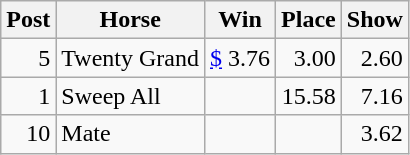<table class="wikitable" border="1">
<tr>
<th>Post</th>
<th>Horse</th>
<th>Win</th>
<th>Place</th>
<th>Show</th>
</tr>
<tr>
<td align="right">5</td>
<td>Twenty Grand</td>
<td align="right"><a href='#'>$</a> 3.76</td>
<td align="right">3.00</td>
<td align="right">2.60</td>
</tr>
<tr>
<td align="right">1</td>
<td>Sweep All</td>
<td></td>
<td align="right">15.58</td>
<td align="right">7.16</td>
</tr>
<tr>
<td align="right">10</td>
<td>Mate</td>
<td></td>
<td></td>
<td align="right">3.62</td>
</tr>
</table>
